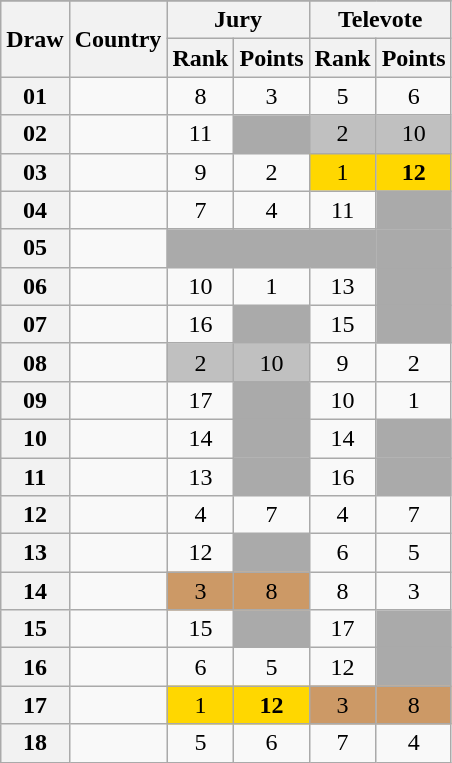<table class="sortable wikitable collapsible plainrowheaders" style="text-align:center;">
<tr>
</tr>
<tr>
<th scope="col" rowspan="2">Draw</th>
<th scope="col" rowspan="2">Country</th>
<th scope="col" colspan="2">Jury</th>
<th scope="col" colspan="2">Televote</th>
</tr>
<tr>
<th scope="col">Rank</th>
<th scope="col">Points</th>
<th scope="col">Rank</th>
<th scope="col">Points</th>
</tr>
<tr>
<th scope="row" style="text-align:center;">01</th>
<td style="text-align:left;"></td>
<td>8</td>
<td>3</td>
<td>5</td>
<td>6</td>
</tr>
<tr>
<th scope="row" style="text-align:center;">02</th>
<td style="text-align:left;"></td>
<td>11</td>
<td style="background:#AAAAAA;"></td>
<td style="background:silver;">2</td>
<td style="background:silver;">10</td>
</tr>
<tr>
<th scope="row" style="text-align:center;">03</th>
<td style="text-align:left;"></td>
<td>9</td>
<td>2</td>
<td style="background:gold;">1</td>
<td style="background:gold;"><strong>12</strong></td>
</tr>
<tr>
<th scope="row" style="text-align:center;">04</th>
<td style="text-align:left;"></td>
<td>7</td>
<td>4</td>
<td>11</td>
<td style="background:#AAAAAA;"></td>
</tr>
<tr class="sortbottom">
<th scope="row" style="text-align:center;">05</th>
<td style="text-align:left;"></td>
<td style="background:#AAAAAA;"></td>
<td style="background:#AAAAAA;"></td>
<td style="background:#AAAAAA;"></td>
<td style="background:#AAAAAA;"></td>
</tr>
<tr>
<th scope="row" style="text-align:center;">06</th>
<td style="text-align:left;"></td>
<td>10</td>
<td>1</td>
<td>13</td>
<td style="background:#AAAAAA;"></td>
</tr>
<tr>
<th scope="row" style="text-align:center;">07</th>
<td style="text-align:left;"></td>
<td>16</td>
<td style="background:#AAAAAA;"></td>
<td>15</td>
<td style="background:#AAAAAA;"></td>
</tr>
<tr>
<th scope="row" style="text-align:center;">08</th>
<td style="text-align:left;"></td>
<td style="background:silver;">2</td>
<td style="background:silver;">10</td>
<td>9</td>
<td>2</td>
</tr>
<tr>
<th scope="row" style="text-align:center;">09</th>
<td style="text-align:left;"></td>
<td>17</td>
<td style="background:#AAAAAA;"></td>
<td>10</td>
<td>1</td>
</tr>
<tr>
<th scope="row" style="text-align:center;">10</th>
<td style="text-align:left;"></td>
<td>14</td>
<td style="background:#AAAAAA;"></td>
<td>14</td>
<td style="background:#AAAAAA;"></td>
</tr>
<tr>
<th scope="row" style="text-align:center;">11</th>
<td style="text-align:left;"></td>
<td>13</td>
<td style="background:#AAAAAA;"></td>
<td>16</td>
<td style="background:#AAAAAA;"></td>
</tr>
<tr>
<th scope="row" style="text-align:center;">12</th>
<td style="text-align:left;"></td>
<td>4</td>
<td>7</td>
<td>4</td>
<td>7</td>
</tr>
<tr>
<th scope="row" style="text-align:center;">13</th>
<td style="text-align:left;"></td>
<td>12</td>
<td style="background:#AAAAAA;"></td>
<td>6</td>
<td>5</td>
</tr>
<tr>
<th scope="row" style="text-align:center;">14</th>
<td style="text-align:left;"></td>
<td style="background:#CC9966;">3</td>
<td style="background:#CC9966;">8</td>
<td>8</td>
<td>3</td>
</tr>
<tr>
<th scope="row" style="text-align:center;">15</th>
<td style="text-align:left;"></td>
<td>15</td>
<td style="background:#AAAAAA;"></td>
<td>17</td>
<td style="background:#AAAAAA;"></td>
</tr>
<tr>
<th scope="row" style="text-align:center;">16</th>
<td style="text-align:left;"></td>
<td>6</td>
<td>5</td>
<td>12</td>
<td style="background:#AAAAAA;"></td>
</tr>
<tr>
<th scope="row" style="text-align:center;">17</th>
<td style="text-align:left;"></td>
<td style="background:gold;">1</td>
<td style="background:gold;"><strong>12</strong></td>
<td style="background:#CC9966;">3</td>
<td style="background:#CC9966;">8</td>
</tr>
<tr>
<th scope="row" style="text-align:center;">18</th>
<td style="text-align:left;"></td>
<td>5</td>
<td>6</td>
<td>7</td>
<td>4</td>
</tr>
</table>
